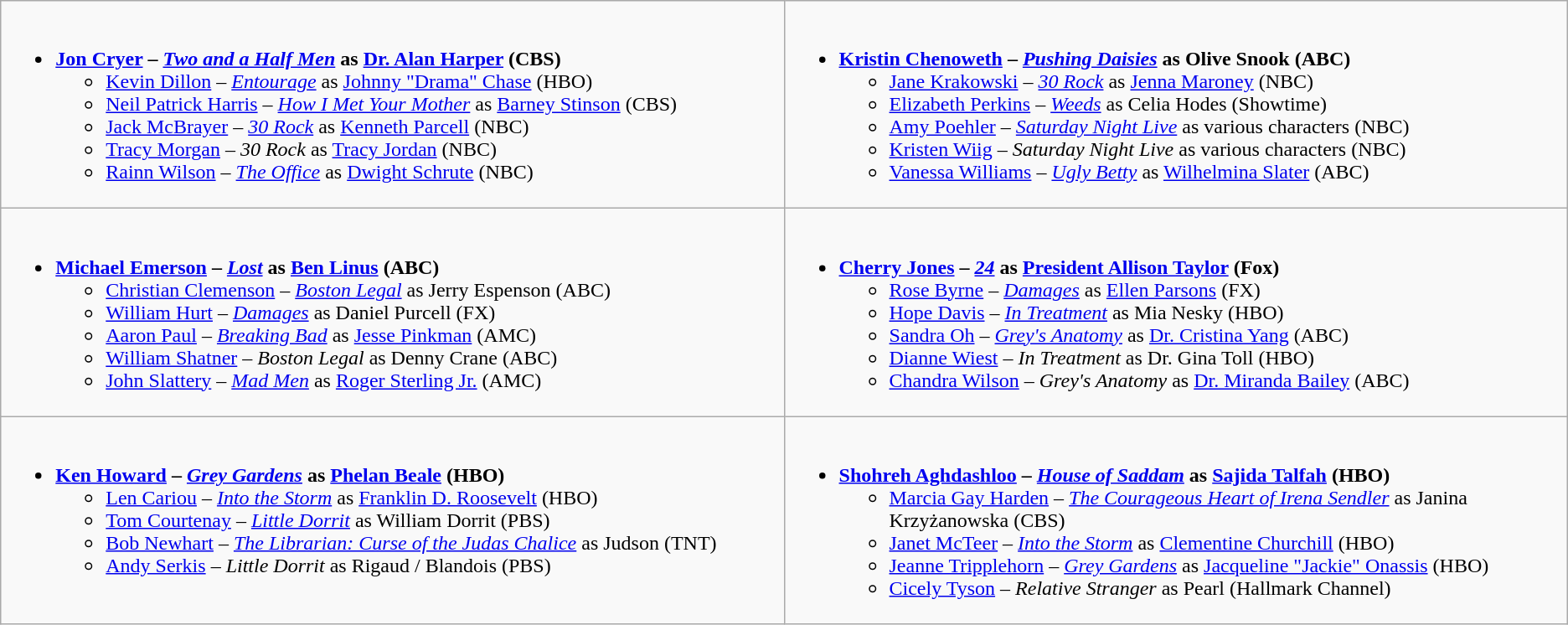<table class="wikitable">
<tr>
<td style="vertical-align:top;" width="50%"><br><ul><li><strong><a href='#'>Jon Cryer</a> – <em><a href='#'>Two and a Half Men</a></em> as <a href='#'>Dr. Alan Harper</a> (CBS)</strong><ul><li><a href='#'>Kevin Dillon</a> – <em><a href='#'>Entourage</a></em> as <a href='#'>Johnny "Drama" Chase</a> (HBO)</li><li><a href='#'>Neil Patrick Harris</a> – <em><a href='#'>How I Met Your Mother</a></em> as <a href='#'>Barney Stinson</a> (CBS)</li><li><a href='#'>Jack McBrayer</a> – <em><a href='#'>30 Rock</a></em> as <a href='#'>Kenneth Parcell</a> (NBC)</li><li><a href='#'>Tracy Morgan</a> – <em>30 Rock</em> as <a href='#'>Tracy Jordan</a> (NBC)</li><li><a href='#'>Rainn Wilson</a> – <em><a href='#'>The Office</a></em> as <a href='#'>Dwight Schrute</a> (NBC)</li></ul></li></ul></td>
<td style="vertical-align:top;" width="50%"><br><ul><li><strong><a href='#'>Kristin Chenoweth</a> – <em><a href='#'>Pushing Daisies</a></em> as Olive Snook (ABC)</strong><ul><li><a href='#'>Jane Krakowski</a> – <em><a href='#'>30 Rock</a></em> as <a href='#'>Jenna Maroney</a> (NBC)</li><li><a href='#'>Elizabeth Perkins</a> – <em><a href='#'>Weeds</a></em> as Celia Hodes (Showtime)</li><li><a href='#'>Amy Poehler</a> – <em><a href='#'>Saturday Night Live</a></em> as various characters (NBC)</li><li><a href='#'>Kristen Wiig</a> – <em>Saturday Night Live</em> as various characters (NBC)</li><li><a href='#'>Vanessa Williams</a> – <em><a href='#'>Ugly Betty</a></em> as <a href='#'>Wilhelmina Slater</a> (ABC)</li></ul></li></ul></td>
</tr>
<tr>
<td style="vertical-align:top;" width="50%"><br><ul><li><strong><a href='#'>Michael Emerson</a> – <em><a href='#'>Lost</a></em> as <a href='#'>Ben Linus</a> (ABC)</strong><ul><li><a href='#'>Christian Clemenson</a> – <em><a href='#'>Boston Legal</a></em> as Jerry Espenson (ABC)</li><li><a href='#'>William Hurt</a> – <em><a href='#'>Damages</a></em> as Daniel Purcell (FX)</li><li><a href='#'>Aaron Paul</a> – <em><a href='#'>Breaking Bad</a></em> as <a href='#'>Jesse Pinkman</a> (AMC)</li><li><a href='#'>William Shatner</a> – <em>Boston Legal</em> as Denny Crane (ABC)</li><li><a href='#'>John Slattery</a> – <em><a href='#'>Mad Men</a></em> as <a href='#'>Roger Sterling Jr.</a> (AMC)</li></ul></li></ul></td>
<td style="vertical-align:top;" width="50%"><br><ul><li><strong><a href='#'>Cherry Jones</a> – <em><a href='#'>24</a></em> as <a href='#'>President Allison Taylor</a> (Fox)</strong><ul><li><a href='#'>Rose Byrne</a> – <em><a href='#'>Damages</a></em> as <a href='#'>Ellen Parsons</a> (FX)</li><li><a href='#'>Hope Davis</a> – <em><a href='#'>In Treatment</a></em> as Mia Nesky (HBO)</li><li><a href='#'>Sandra Oh</a> – <em><a href='#'>Grey's Anatomy</a></em> as <a href='#'>Dr. Cristina Yang</a> (ABC)</li><li><a href='#'>Dianne Wiest</a> – <em>In Treatment</em> as Dr. Gina Toll (HBO)</li><li><a href='#'>Chandra Wilson</a> – <em>Grey's Anatomy</em> as <a href='#'>Dr. Miranda Bailey</a> (ABC)</li></ul></li></ul></td>
</tr>
<tr>
<td style="vertical-align:top;" width="50%"><br><ul><li><strong><a href='#'>Ken Howard</a> – <em><a href='#'>Grey Gardens</a></em> as <a href='#'>Phelan Beale</a> (HBO)</strong><ul><li><a href='#'>Len Cariou</a> – <em><a href='#'>Into the Storm</a></em> as <a href='#'>Franklin D. Roosevelt</a> (HBO)</li><li><a href='#'>Tom Courtenay</a> – <em><a href='#'>Little Dorrit</a></em> as William Dorrit (PBS)</li><li><a href='#'>Bob Newhart</a> – <em><a href='#'>The Librarian: Curse of the Judas Chalice</a></em> as Judson (TNT)</li><li><a href='#'>Andy Serkis</a> – <em>Little Dorrit</em> as Rigaud / Blandois (PBS)</li></ul></li></ul></td>
<td style="vertical-align:top;" width="50%"><br><ul><li><strong><a href='#'>Shohreh Aghdashloo</a> – <em><a href='#'>House of Saddam</a></em> as <a href='#'>Sajida Talfah</a> (HBO)</strong><ul><li><a href='#'>Marcia Gay Harden</a> – <em><a href='#'>The Courageous Heart of Irena Sendler</a></em> as Janina Krzyżanowska (CBS)</li><li><a href='#'>Janet McTeer</a> – <em><a href='#'>Into the Storm</a></em> as <a href='#'>Clementine Churchill</a> (HBO)</li><li><a href='#'>Jeanne Tripplehorn</a> – <em><a href='#'>Grey Gardens</a></em> as <a href='#'>Jacqueline "Jackie" Onassis</a> (HBO)</li><li><a href='#'>Cicely Tyson</a> – <em>Relative Stranger</em> as Pearl (Hallmark Channel)</li></ul></li></ul></td>
</tr>
</table>
